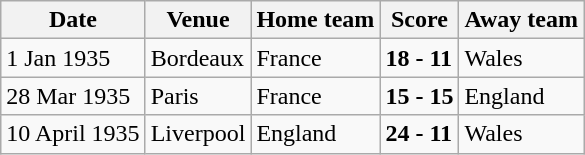<table class="wikitable">
<tr>
<th>Date</th>
<th>Venue</th>
<th>Home team</th>
<th>Score</th>
<th>Away team</th>
</tr>
<tr>
<td>1 Jan 1935</td>
<td>Bordeaux</td>
<td>France</td>
<td><strong>18 - 11</strong></td>
<td>Wales</td>
</tr>
<tr>
<td>28 Mar 1935</td>
<td>Paris</td>
<td>France</td>
<td><strong>15 - 15</strong></td>
<td>England</td>
</tr>
<tr>
<td>10 April 1935</td>
<td>Liverpool</td>
<td>England</td>
<td><strong>24 - 11</strong></td>
<td>Wales</td>
</tr>
</table>
